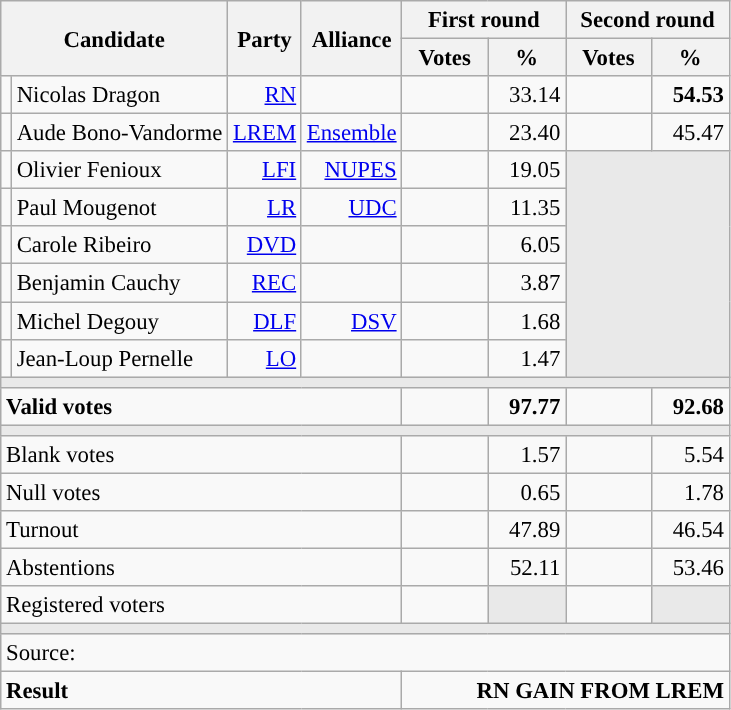<table class="wikitable" style="text-align:right;font-size:95%;">
<tr>
<th colspan="2" rowspan="2">Candidate</th>
<th colspan="1" rowspan="2">Party</th>
<th colspan="1" rowspan="2">Alliance</th>
<th colspan="2">First round</th>
<th colspan="2">Second round</th>
</tr>
<tr>
<th style="width:50px;">Votes</th>
<th style="width:45px;">%</th>
<th style="width:50px;">Votes</th>
<th style="width:45px;">%</th>
</tr>
<tr>
<td style="color:inherit;background:"></td>
<td style="text-align:left;">Nicolas Dragon</td>
<td><a href='#'>RN</a></td>
<td></td>
<td></td>
<td>33.14</td>
<td><strong></strong></td>
<td><strong>54.53</strong></td>
</tr>
<tr>
<td style="color:inherit;background:"></td>
<td style="text-align:left;">Aude Bono-Vandorme</td>
<td><a href='#'>LREM</a></td>
<td><a href='#'>Ensemble</a></td>
<td></td>
<td>23.40</td>
<td></td>
<td>45.47</td>
</tr>
<tr>
<td style="color:inherit;background:"></td>
<td style="text-align:left;">Olivier Fenioux</td>
<td><a href='#'>LFI</a></td>
<td><a href='#'>NUPES</a></td>
<td></td>
<td>19.05</td>
<td colspan="2" rowspan="6" style="background:#E9E9E9;"></td>
</tr>
<tr>
<td style="color:inherit;background:"></td>
<td style="text-align:left;">Paul Mougenot</td>
<td><a href='#'>LR</a></td>
<td><a href='#'>UDC</a></td>
<td></td>
<td>11.35</td>
</tr>
<tr>
<td style="color:inherit;background:"></td>
<td style="text-align:left;">Carole Ribeiro</td>
<td><a href='#'>DVD</a></td>
<td></td>
<td></td>
<td>6.05</td>
</tr>
<tr>
<td style="color:inherit;background:"></td>
<td style="text-align:left;">Benjamin Cauchy</td>
<td><a href='#'>REC</a></td>
<td></td>
<td></td>
<td>3.87</td>
</tr>
<tr>
<td style="color:inherit;background:"></td>
<td style="text-align:left;">Michel Degouy</td>
<td><a href='#'>DLF</a></td>
<td><a href='#'>DSV</a></td>
<td></td>
<td>1.68</td>
</tr>
<tr>
<td style="color:inherit;background:"></td>
<td style="text-align:left;">Jean-Loup Pernelle</td>
<td><a href='#'>LO</a></td>
<td></td>
<td></td>
<td>1.47</td>
</tr>
<tr>
<td colspan="8" style="background:#E9E9E9;"></td>
</tr>
<tr style="font-weight:bold;">
<td colspan="4" style="text-align:left;">Valid votes</td>
<td></td>
<td>97.77</td>
<td></td>
<td>92.68</td>
</tr>
<tr>
<td colspan="8" style="background:#E9E9E9;"></td>
</tr>
<tr>
<td colspan="4" style="text-align:left;">Blank votes</td>
<td></td>
<td>1.57</td>
<td></td>
<td>5.54</td>
</tr>
<tr>
<td colspan="4" style="text-align:left;">Null votes</td>
<td></td>
<td>0.65</td>
<td></td>
<td>1.78</td>
</tr>
<tr>
<td colspan="4" style="text-align:left;">Turnout</td>
<td></td>
<td>47.89</td>
<td></td>
<td>46.54</td>
</tr>
<tr>
<td colspan="4" style="text-align:left;">Abstentions</td>
<td></td>
<td>52.11</td>
<td></td>
<td>53.46</td>
</tr>
<tr>
<td colspan="4" style="text-align:left;">Registered voters</td>
<td></td>
<td style="background:#E9E9E9;"></td>
<td></td>
<td style="background:#E9E9E9;"></td>
</tr>
<tr>
<td colspan="8" style="background:#E9E9E9;"></td>
</tr>
<tr>
<td colspan="8" style="text-align:left;">Source: </td>
</tr>
<tr style="font-weight:bold">
<td colspan="4" style="text-align:left;">Result</td>
<td colspan="4" style="background-color:">RN GAIN FROM LREM</td>
</tr>
</table>
